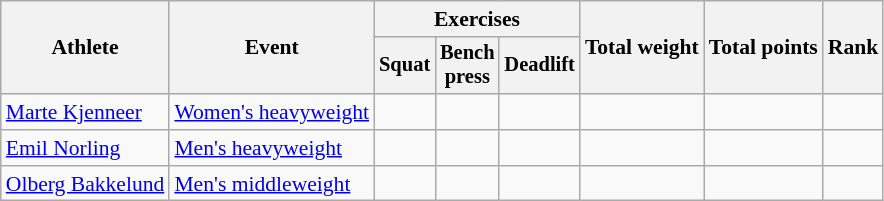<table class=wikitable style="font-size:90%">
<tr>
<th rowspan="2">Athlete</th>
<th rowspan="2">Event</th>
<th colspan="3">Exercises</th>
<th rowspan="2">Total weight</th>
<th rowspan="2">Total points</th>
<th rowspan="2">Rank</th>
</tr>
<tr style="font-size:95%">
<th>Squat</th>
<th>Bench<br>press</th>
<th>Deadlift</th>
</tr>
<tr align=center>
<td align=left><a href='#'>Marte Kjenneer</a></td>
<td align=left><a href='#'>Women's heavyweight</a></td>
<td></td>
<td></td>
<td></td>
<td></td>
<td></td>
<td></td>
</tr>
<tr align=center>
<td align=left><a href='#'>Emil Norling</a></td>
<td align=left><a href='#'>Men's heavyweight</a></td>
<td></td>
<td></td>
<td></td>
<td></td>
<td></td>
<td></td>
</tr>
<tr align=center>
<td align=left><a href='#'>Olberg Bakkelund</a></td>
<td align=left><a href='#'>Men's middleweight</a></td>
<td></td>
<td></td>
<td></td>
<td></td>
<td></td>
<td></td>
</tr>
</table>
